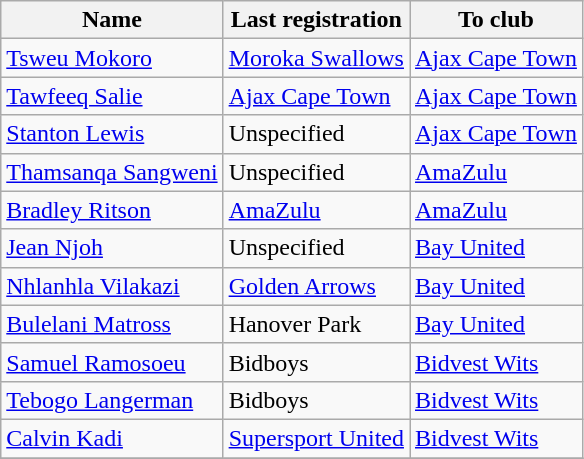<table class="wikitable sortable">
<tr>
<th>Name</th>
<th>Last registration</th>
<th>To club</th>
</tr>
<tr>
<td><a href='#'>Tsweu Mokoro</a></td>
<td><a href='#'>Moroka Swallows</a></td>
<td><a href='#'>Ajax Cape Town</a></td>
</tr>
<tr>
<td><a href='#'>Tawfeeq Salie</a></td>
<td><a href='#'>Ajax Cape Town</a></td>
<td><a href='#'>Ajax Cape Town</a></td>
</tr>
<tr>
<td><a href='#'>Stanton Lewis</a></td>
<td>Unspecified</td>
<td><a href='#'>Ajax Cape Town</a></td>
</tr>
<tr>
<td><a href='#'>Thamsanqa Sangweni</a></td>
<td>Unspecified</td>
<td><a href='#'>AmaZulu</a></td>
</tr>
<tr>
<td><a href='#'>Bradley Ritson</a></td>
<td><a href='#'>AmaZulu</a></td>
<td><a href='#'>AmaZulu</a></td>
</tr>
<tr>
<td><a href='#'>Jean Njoh</a></td>
<td>Unspecified</td>
<td><a href='#'>Bay United</a></td>
</tr>
<tr>
<td><a href='#'>Nhlanhla Vilakazi</a></td>
<td><a href='#'>Golden Arrows</a></td>
<td><a href='#'>Bay United</a></td>
</tr>
<tr>
<td><a href='#'>Bulelani Matross</a></td>
<td>Hanover Park</td>
<td><a href='#'>Bay United</a></td>
</tr>
<tr>
<td><a href='#'>Samuel Ramosoeu</a></td>
<td>Bidboys</td>
<td><a href='#'>Bidvest Wits</a></td>
</tr>
<tr>
<td><a href='#'>Tebogo Langerman</a></td>
<td>Bidboys</td>
<td><a href='#'>Bidvest Wits</a></td>
</tr>
<tr>
<td><a href='#'>Calvin Kadi</a></td>
<td><a href='#'>Supersport United</a></td>
<td><a href='#'>Bidvest Wits</a></td>
</tr>
<tr>
</tr>
</table>
